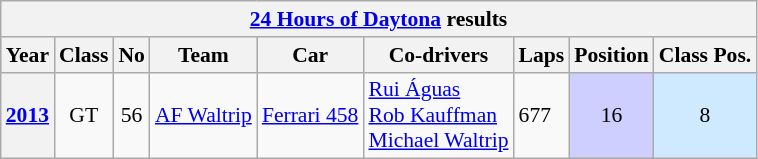<table class="wikitable" style="font-size:90%">
<tr>
<th colspan=45><a href='#'>24 Hours of Daytona</a> results</th>
</tr>
<tr style="background:#abbbdd;">
<th>Year</th>
<th>Class</th>
<th>No</th>
<th>Team</th>
<th>Car</th>
<th>Co-drivers</th>
<th>Laps</th>
<th>Position</th>
<th>Class Pos.</th>
</tr>
<tr>
<th><a href='#'>2013</a></th>
<td align=center>GT</td>
<td align=center>56</td>
<td> <a href='#'>AF Waltrip</a></td>
<td><a href='#'>Ferrari 458</a></td>
<td> <a href='#'>Rui Águas</a><br> <a href='#'>Rob Kauffman</a><br> <a href='#'>Michael Waltrip</a></td>
<td>677</td>
<td style="background:#CFCFFF; text-align:center;">16</td>
<td style="background:#CFEAFF; text-align:center;">8</td>
</tr>
</table>
